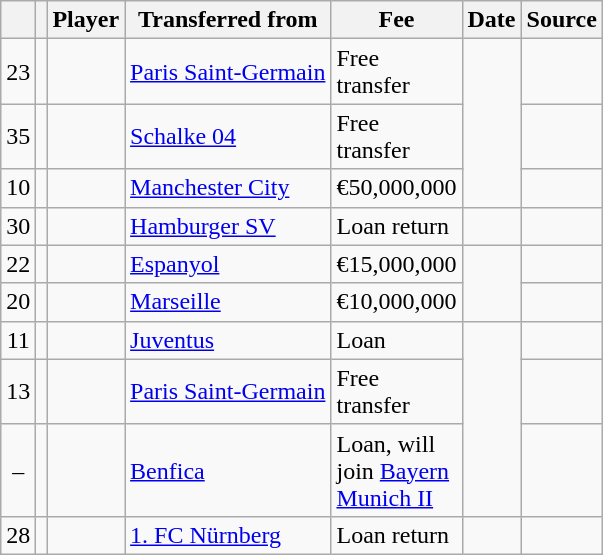<table class="wikitable plainrowheaders sortable">
<tr>
<th></th>
<th></th>
<th scope=col>Player</th>
<th>Transferred from</th>
<th !scope=col; style="width: 65px;">Fee</th>
<th scope=col>Date</th>
<th scope=col>Source</th>
</tr>
<tr>
<td align=center>23</td>
<td align=center></td>
<td></td>
<td> <a href='#'>Paris Saint-Germain</a></td>
<td>Free transfer</td>
<td rowspan= "3"></td>
<td></td>
</tr>
<tr>
<td align=center>35</td>
<td align=center></td>
<td></td>
<td> <a href='#'>Schalke 04</a></td>
<td>Free transfer</td>
<td></td>
</tr>
<tr>
<td align=center>10</td>
<td align=center></td>
<td></td>
<td> <a href='#'>Manchester City</a></td>
<td>€50,000,000</td>
<td></td>
</tr>
<tr>
<td align=center>30</td>
<td align=center></td>
<td></td>
<td> <a href='#'>Hamburger SV</a></td>
<td>Loan return</td>
<td></td>
<td></td>
</tr>
<tr>
<td align=center>22</td>
<td align=center></td>
<td></td>
<td> <a href='#'>Espanyol</a></td>
<td>€15,000,000</td>
<td rowspan="2"></td>
<td></td>
</tr>
<tr>
<td align=center>20</td>
<td align=center></td>
<td></td>
<td> <a href='#'>Marseille</a></td>
<td>€10,000,000</td>
<td></td>
</tr>
<tr>
<td align=center>11</td>
<td align=center></td>
<td></td>
<td> <a href='#'>Juventus</a></td>
<td>Loan</td>
<td rowspan="3"></td>
<td></td>
</tr>
<tr>
<td align=center>13</td>
<td align=center></td>
<td></td>
<td> <a href='#'>Paris Saint-Germain</a></td>
<td>Free transfer</td>
<td></td>
</tr>
<tr>
<td align=center>–</td>
<td align=center></td>
<td></td>
<td> <a href='#'>Benfica</a></td>
<td>Loan, will join <a href='#'>Bayern Munich II</a></td>
<td></td>
</tr>
<tr>
<td align=center>28</td>
<td align=center></td>
<td></td>
<td> <a href='#'>1. FC Nürnberg</a></td>
<td>Loan return</td>
<td></td>
<td></td>
</tr>
</table>
